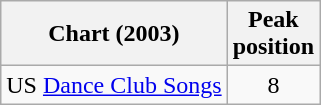<table class="wikitable sortable">
<tr>
<th>Chart (2003)</th>
<th>Peak<br>position</th>
</tr>
<tr>
<td>US <a href='#'>Dance Club Songs</a></td>
<td align="center">8</td>
</tr>
</table>
